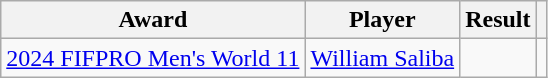<table class="wikitable" style="text-align:center;">
<tr>
<th>Award</th>
<th>Player</th>
<th>Result</th>
<th></th>
</tr>
<tr>
<td><a href='#'>2024 FIFPRO Men's World 11</a></td>
<td> <a href='#'>William Saliba</a></td>
<td></td>
<td></td>
</tr>
</table>
